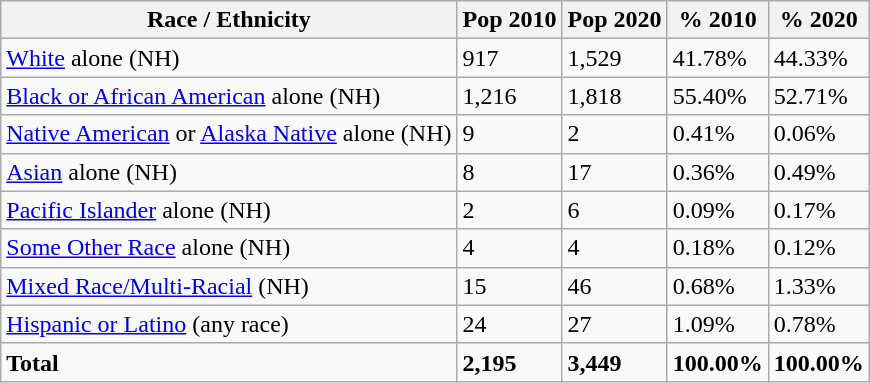<table class="wikitable">
<tr>
<th>Race / Ethnicity</th>
<th>Pop 2010</th>
<th>Pop 2020</th>
<th>% 2010</th>
<th>% 2020</th>
</tr>
<tr>
<td><a href='#'>White</a> alone (NH)</td>
<td>917</td>
<td>1,529</td>
<td>41.78%</td>
<td>44.33%</td>
</tr>
<tr>
<td><a href='#'>Black or African American</a> alone (NH)</td>
<td>1,216</td>
<td>1,818</td>
<td>55.40%</td>
<td>52.71%</td>
</tr>
<tr>
<td><a href='#'>Native American</a> or <a href='#'>Alaska Native</a> alone (NH)</td>
<td>9</td>
<td>2</td>
<td>0.41%</td>
<td>0.06%</td>
</tr>
<tr>
<td><a href='#'>Asian</a> alone (NH)</td>
<td>8</td>
<td>17</td>
<td>0.36%</td>
<td>0.49%</td>
</tr>
<tr>
<td><a href='#'>Pacific Islander</a> alone (NH)</td>
<td>2</td>
<td>6</td>
<td>0.09%</td>
<td>0.17%</td>
</tr>
<tr>
<td><a href='#'>Some Other Race</a> alone (NH)</td>
<td>4</td>
<td>4</td>
<td>0.18%</td>
<td>0.12%</td>
</tr>
<tr>
<td><a href='#'>Mixed Race/Multi-Racial</a> (NH)</td>
<td>15</td>
<td>46</td>
<td>0.68%</td>
<td>1.33%</td>
</tr>
<tr>
<td><a href='#'>Hispanic or Latino</a> (any race)</td>
<td>24</td>
<td>27</td>
<td>1.09%</td>
<td>0.78%</td>
</tr>
<tr>
<td><strong>Total</strong></td>
<td><strong>2,195</strong></td>
<td><strong>3,449</strong></td>
<td><strong>100.00%</strong></td>
<td><strong>100.00%</strong></td>
</tr>
</table>
